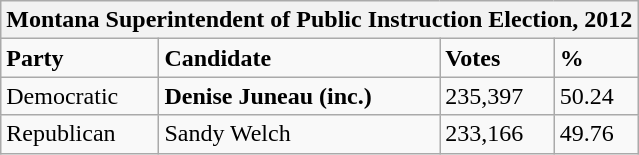<table class="wikitable">
<tr>
<th colspan="4">Montana Superintendent of Public Instruction Election, 2012</th>
</tr>
<tr>
<td><strong>Party</strong></td>
<td><strong>Candidate</strong></td>
<td><strong>Votes</strong></td>
<td><strong>%</strong></td>
</tr>
<tr>
<td>Democratic</td>
<td><strong>Denise Juneau (inc.)</strong></td>
<td>235,397</td>
<td>50.24</td>
</tr>
<tr>
<td>Republican</td>
<td>Sandy Welch</td>
<td>233,166</td>
<td>49.76</td>
</tr>
</table>
